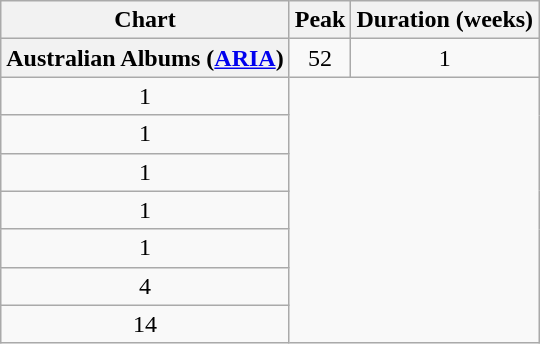<table class="wikitable sortable plainrowheaders" style="text-align:center;">
<tr>
<th scope="col">Chart</th>
<th scope="col">Peak</th>
<th scope="col">Duration (weeks)</th>
</tr>
<tr>
<th scope="row">Australian Albums (<a href='#'>ARIA</a>)</th>
<td>52</td>
<td>1</td>
</tr>
<tr>
<td>1</td>
</tr>
<tr>
<td>1</td>
</tr>
<tr>
<td>1</td>
</tr>
<tr>
<td>1</td>
</tr>
<tr>
<td>1</td>
</tr>
<tr>
<td>4</td>
</tr>
<tr>
<td>14</td>
</tr>
</table>
